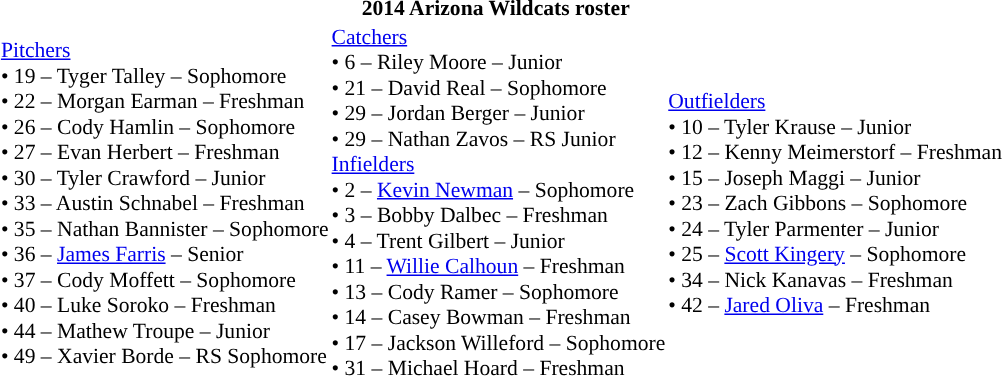<table class="toccolours" style="border-collapse:collapse; font-size:90%;">
<tr>
<th colspan="9">2014 Arizona Wildcats roster</th>
</tr>
<tr>
<td width="03"> </td>
<td valign="top"></td>
<td><a href='#'>Pitchers</a><br>• 19 – Tyger Talley – Sophomore<br>• 22 – Morgan Earman – Freshman<br>• 26 – Cody Hamlin – Sophomore<br>• 27 – Evan Herbert – Freshman<br>• 30 – Tyler Crawford – Junior<br>• 33 – Austin Schnabel – Freshman<br>• 35 – Nathan Bannister – Sophomore<br>• 36 – <a href='#'>James Farris</a> – Senior<br>• 37 – Cody Moffett – Sophomore<br>• 40 – Luke Soroko – Freshman<br>• 44 – Mathew Troupe – Junior<br>• 49 – Xavier Borde – RS Sophomore</td>
<td><a href='#'>Catchers</a><br>• 6 – Riley Moore – Junior<br>• 21 – David Real – Sophomore<br>• 29 – Jordan Berger – Junior<br>• 29 – Nathan Zavos  – RS Junior<br><a href='#'>Infielders</a><br>• 2 – <a href='#'>Kevin Newman</a> – Sophomore<br>• 3 – Bobby Dalbec – Freshman<br>• 4 – Trent Gilbert – Junior<br>• 11 – <a href='#'>Willie Calhoun</a> – Freshman<br>• 13 – Cody Ramer – Sophomore<br>• 14 – Casey Bowman – Freshman<br>• 17 – Jackson Willeford – Sophomore<br>• 31 – Michael Hoard – Freshman</td>
<td><a href='#'>Outfielders</a><br>• 10 – Tyler Krause – Junior<br>• 12 – Kenny Meimerstorf – Freshman<br>• 15 – Joseph Maggi – Junior<br>• 23 – Zach Gibbons – Sophomore<br>• 24 – Tyler Parmenter – Junior<br>• 25 – <a href='#'>Scott Kingery</a> – Sophomore<br>• 34 – Nick Kanavas – Freshman<br>• 42 – <a href='#'>Jared Oliva</a> – Freshman</td>
</tr>
</table>
